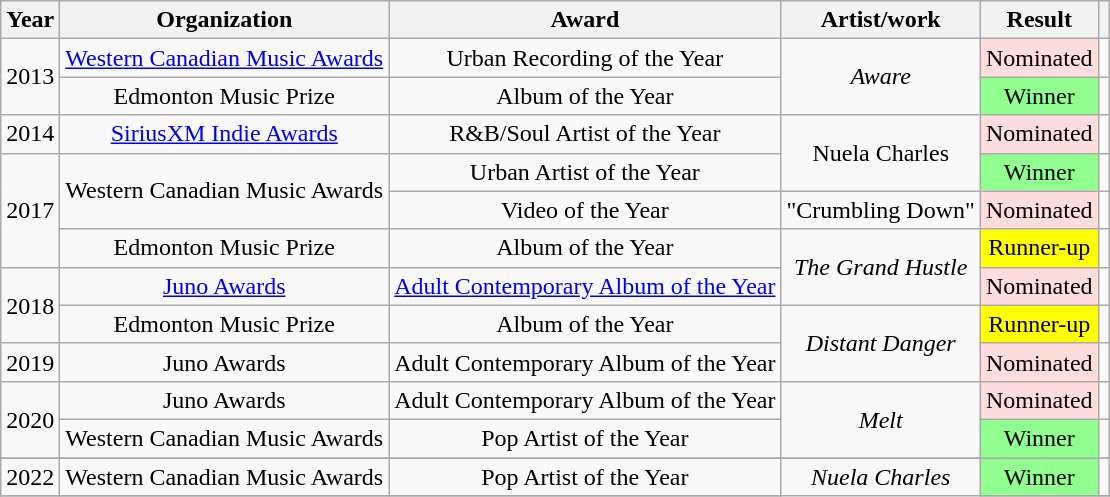<table class="wikitable plainrowheaders" style="text-align:center;">
<tr>
<th>Year</th>
<th>Organization</th>
<th>Award</th>
<th>Artist/work</th>
<th>Result</th>
<th></th>
</tr>
<tr>
<td rowspan=2>2013</td>
<td><a href='#'>Western Canadian Music Awards</a></td>
<td>Urban Recording of the Year</td>
<td rowspan=2><em>Aware</em></td>
<td style="background:#FDD">Nominated</td>
<td style="text-align:center;"></td>
</tr>
<tr>
<td>Edmonton Music Prize</td>
<td>Album of the Year</td>
<td style="background:#90FF90">Winner</td>
<td style="text-align:center;"></td>
</tr>
<tr>
<td>2014</td>
<td><a href='#'>SiriusXM Indie Awards</a></td>
<td>R&B/Soul Artist of the Year</td>
<td rowspan=2>Nuela Charles</td>
<td style="background:#FDD">Nominated</td>
<td style="text-align:center;"></td>
</tr>
<tr>
<td rowspan=3>2017</td>
<td rowspan=2>Western Canadian Music Awards</td>
<td>Urban Artist of the Year</td>
<td style="background:#90FF90">Winner</td>
<td style="text-align:center;"></td>
</tr>
<tr>
<td>Video of the Year</td>
<td>"Crumbling Down"</td>
<td style="background:#FDD">Nominated</td>
<td style="text-align:center;"></td>
</tr>
<tr>
<td>Edmonton Music Prize</td>
<td>Album of the Year</td>
<td rowspan=2><em>The Grand Hustle</em></td>
<td style="background:#FF0">Runner-up</td>
<td style="text-align:center;"></td>
</tr>
<tr>
<td rowspan=2>2018</td>
<td><a href='#'>Juno Awards</a></td>
<td><a href='#'>Adult Contemporary Album of the Year</a></td>
<td style="background:#FDD">Nominated</td>
<td style="text-align:center;"></td>
</tr>
<tr>
<td>Edmonton Music Prize</td>
<td>Album of the Year</td>
<td rowspan=2><em>Distant Danger</em></td>
<td style="background:#FF0">Runner-up</td>
<td style="text-align:center;"></td>
</tr>
<tr>
<td>2019</td>
<td>Juno Awards</td>
<td>Adult Contemporary Album of the Year</td>
<td style="background:#FDD">Nominated</td>
<td style="text-align:center;"></td>
</tr>
<tr>
<td rowspan=2>2020</td>
<td>Juno Awards</td>
<td>Adult Contemporary Album of the Year</td>
<td rowspan=2><em>Melt</em></td>
<td style="background:#FDD">Nominated</td>
<td style="text-align:center;"></td>
</tr>
<tr>
<td>Western Canadian Music Awards</td>
<td>Pop Artist of the Year</td>
<td style="background:#90FF90">Winner</td>
<td style="text-align:center;"></td>
</tr>
<tr>
</tr>
<tr>
<td>2022</td>
<td>Western Canadian Music Awards</td>
<td>Pop Artist of the Year</td>
<td rowspan=2><em>Nuela Charles</em></td>
<td style="background:#90FF90">Winner</td>
<td style="text-align:center;"></td>
</tr>
<tr>
</tr>
</table>
